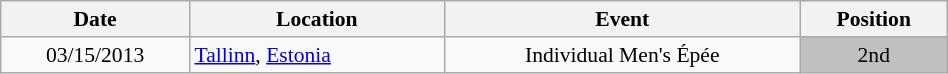<table class="wikitable" width="50%" style="font-size:90%; text-align:center;">
<tr>
<th>Date</th>
<th>Location</th>
<th>Event</th>
<th>Position</th>
</tr>
<tr>
<td>03/15/2013</td>
<td rowspan="1" align="left"> <a href='#'>Tallinn</a>, <a href='#'>Estonia</a></td>
<td>Individual Men's Épée</td>
<td bgcolor="silver">2nd</td>
</tr>
</table>
